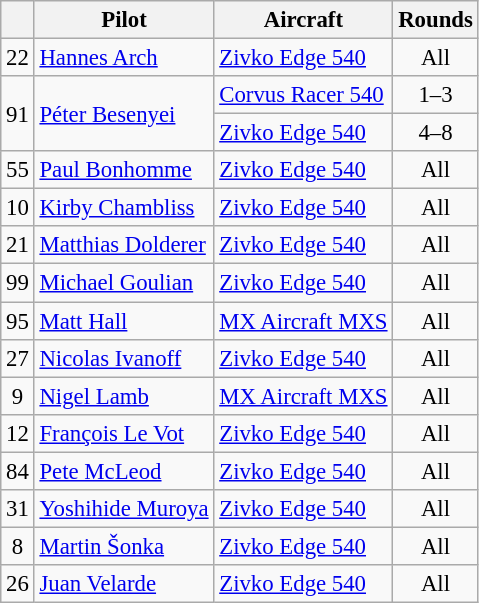<table class="wikitable" style="font-size: 95%;">
<tr>
<th></th>
<th>Pilot</th>
<th>Aircraft</th>
<th>Rounds</th>
</tr>
<tr>
<td align=center>22</td>
<td> <a href='#'>Hannes Arch</a></td>
<td><a href='#'>Zivko Edge 540</a></td>
<td align=center>All</td>
</tr>
<tr>
<td align=center rowspan=2>91</td>
<td rowspan=2> <a href='#'>Péter Besenyei</a></td>
<td><a href='#'>Corvus Racer 540</a></td>
<td align=center>1–3</td>
</tr>
<tr>
<td><a href='#'>Zivko Edge 540</a></td>
<td align=center>4–8</td>
</tr>
<tr>
<td align=center>55</td>
<td> <a href='#'>Paul Bonhomme</a></td>
<td><a href='#'>Zivko Edge 540</a></td>
<td align=center>All</td>
</tr>
<tr>
<td align=center>10</td>
<td> <a href='#'>Kirby Chambliss</a></td>
<td><a href='#'>Zivko Edge 540</a></td>
<td align=center>All</td>
</tr>
<tr>
<td align=center>21</td>
<td> <a href='#'>Matthias Dolderer</a></td>
<td><a href='#'>Zivko Edge 540</a></td>
<td align=center>All</td>
</tr>
<tr>
<td align=center>99</td>
<td> <a href='#'>Michael Goulian</a></td>
<td><a href='#'>Zivko Edge 540</a></td>
<td align=center>All</td>
</tr>
<tr>
<td align=center>95</td>
<td> <a href='#'>Matt Hall</a></td>
<td><a href='#'>MX Aircraft MXS</a></td>
<td align=center>All</td>
</tr>
<tr>
<td align=center>27</td>
<td> <a href='#'>Nicolas Ivanoff</a></td>
<td><a href='#'>Zivko Edge 540</a></td>
<td align=center>All</td>
</tr>
<tr>
<td align=center>9</td>
<td> <a href='#'>Nigel Lamb</a></td>
<td><a href='#'>MX Aircraft MXS</a></td>
<td align=center>All</td>
</tr>
<tr>
<td align=center>12</td>
<td> <a href='#'>François Le Vot</a></td>
<td><a href='#'>Zivko Edge 540</a></td>
<td align=center>All</td>
</tr>
<tr>
<td align=center>84</td>
<td> <a href='#'>Pete McLeod</a></td>
<td><a href='#'>Zivko Edge 540</a></td>
<td align=center>All</td>
</tr>
<tr>
<td align=center>31</td>
<td> <a href='#'>Yoshihide Muroya</a></td>
<td><a href='#'>Zivko Edge 540</a></td>
<td align=center>All</td>
</tr>
<tr>
<td align=center>8</td>
<td> <a href='#'>Martin Šonka</a></td>
<td><a href='#'>Zivko Edge 540</a></td>
<td align=center>All</td>
</tr>
<tr>
<td align=center>26</td>
<td> <a href='#'>Juan Velarde</a></td>
<td><a href='#'>Zivko Edge 540</a></td>
<td align=center>All</td>
</tr>
</table>
